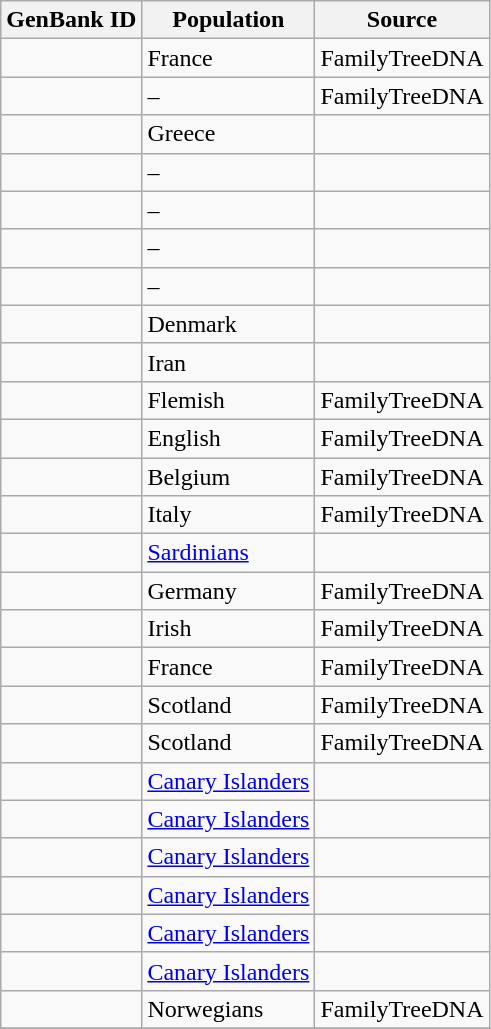<table class="wikitable sortable">
<tr>
<th scope="col">GenBank ID</th>
<th scope="col">Population</th>
<th scope="col">Source</th>
</tr>
<tr>
<td></td>
<td>France</td>
<td>FamilyTreeDNA</td>
</tr>
<tr>
<td></td>
<td>–</td>
<td>FamilyTreeDNA</td>
</tr>
<tr>
<td></td>
<td>Greece</td>
<td></td>
</tr>
<tr>
<td></td>
<td>–</td>
<td></td>
</tr>
<tr>
<td></td>
<td>–</td>
<td></td>
</tr>
<tr>
<td></td>
<td>–</td>
<td></td>
</tr>
<tr>
<td></td>
<td>–</td>
<td></td>
</tr>
<tr>
<td></td>
<td>Denmark</td>
<td></td>
</tr>
<tr>
<td></td>
<td>Iran</td>
<td></td>
</tr>
<tr>
<td></td>
<td>Flemish</td>
<td>FamilyTreeDNA</td>
</tr>
<tr>
<td></td>
<td>English</td>
<td>FamilyTreeDNA</td>
</tr>
<tr>
<td></td>
<td>Belgium</td>
<td>FamilyTreeDNA</td>
</tr>
<tr>
<td></td>
<td>Italy</td>
<td>FamilyTreeDNA</td>
</tr>
<tr>
<td></td>
<td><a href='#'>Sardinians</a></td>
<td></td>
</tr>
<tr>
<td></td>
<td>Germany</td>
<td>FamilyTreeDNA</td>
</tr>
<tr>
<td></td>
<td>Irish</td>
<td>FamilyTreeDNA</td>
</tr>
<tr>
<td></td>
<td>France</td>
<td>FamilyTreeDNA</td>
</tr>
<tr>
<td></td>
<td>Scotland</td>
<td>FamilyTreeDNA</td>
</tr>
<tr>
<td></td>
<td>Scotland</td>
<td>FamilyTreeDNA</td>
</tr>
<tr>
<td></td>
<td><a href='#'>Canary Islanders</a></td>
<td></td>
</tr>
<tr>
<td></td>
<td><a href='#'>Canary Islanders</a></td>
<td></td>
</tr>
<tr>
<td></td>
<td><a href='#'>Canary Islanders</a></td>
<td></td>
</tr>
<tr>
<td></td>
<td><a href='#'>Canary Islanders</a></td>
<td></td>
</tr>
<tr>
<td></td>
<td><a href='#'>Canary Islanders</a></td>
<td></td>
</tr>
<tr>
<td></td>
<td><a href='#'>Canary Islanders</a></td>
<td></td>
</tr>
<tr>
<td></td>
<td>Norwegians</td>
<td>FamilyTreeDNA</td>
</tr>
<tr>
</tr>
</table>
